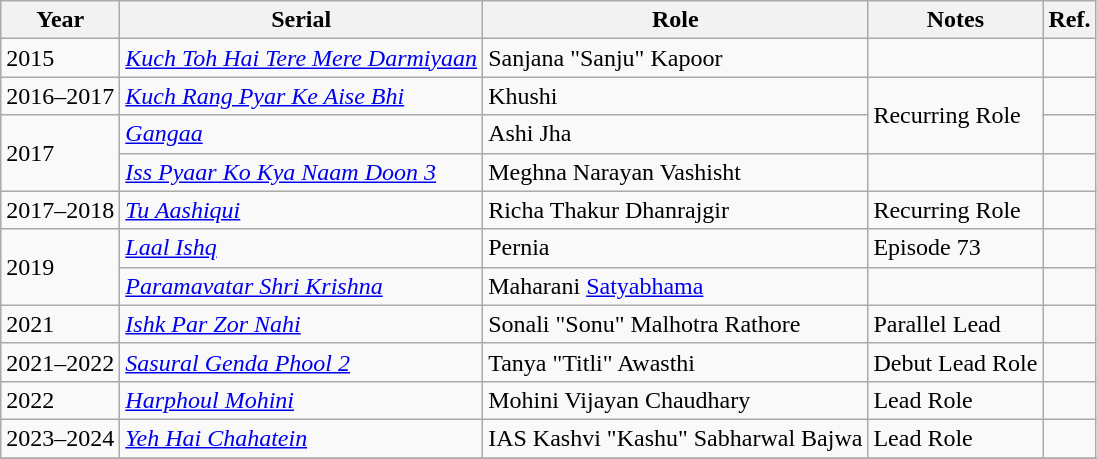<table class="wikitable sortable">
<tr>
<th>Year</th>
<th>Serial</th>
<th>Role</th>
<th>Notes</th>
<th>Ref.</th>
</tr>
<tr>
<td>2015</td>
<td><em><a href='#'>Kuch Toh Hai Tere Mere Darmiyaan</a></em></td>
<td>Sanjana "Sanju" Kapoor</td>
<td></td>
<td></td>
</tr>
<tr>
<td>2016–2017</td>
<td><em><a href='#'>Kuch Rang Pyar Ke Aise Bhi</a></em></td>
<td>Khushi</td>
<td rowspan = "2">Recurring Role</td>
<td></td>
</tr>
<tr>
<td rowspan = "2">2017</td>
<td><em><a href='#'>Gangaa</a></em></td>
<td>Ashi Jha</td>
<td></td>
</tr>
<tr>
<td><em><a href='#'>Iss Pyaar Ko Kya Naam Doon 3</a></em></td>
<td>Meghna Narayan Vashisht</td>
<td></td>
<td></td>
</tr>
<tr>
<td>2017–2018</td>
<td><em><a href='#'>Tu Aashiqui</a></em></td>
<td>Richa Thakur Dhanrajgir</td>
<td>Recurring Role</td>
<td></td>
</tr>
<tr>
<td rowspan = "2">2019</td>
<td><em><a href='#'> Laal Ishq</a></em></td>
<td>Pernia</td>
<td>Episode 73</td>
<td></td>
</tr>
<tr>
<td><em><a href='#'>Paramavatar Shri Krishna</a></em></td>
<td>Maharani <a href='#'>Satyabhama</a></td>
<td></td>
<td></td>
</tr>
<tr>
<td>2021</td>
<td><em><a href='#'>Ishk Par Zor Nahi</a></em></td>
<td>Sonali "Sonu" Malhotra Rathore</td>
<td>Parallel Lead</td>
<td></td>
</tr>
<tr>
<td>2021–2022</td>
<td><em><a href='#'>Sasural Genda Phool 2</a></em></td>
<td>Tanya "Titli" Awasthi</td>
<td>Debut Lead Role</td>
<td></td>
</tr>
<tr>
<td>2022</td>
<td><em><a href='#'>Harphoul Mohini</a></em></td>
<td>Mohini Vijayan Chaudhary</td>
<td>Lead Role</td>
<td></td>
</tr>
<tr>
<td>2023–2024</td>
<td><em><a href='#'>Yeh Hai Chahatein</a></em></td>
<td>IAS Kashvi "Kashu" Sabharwal Bajwa</td>
<td>Lead Role</td>
<td></td>
</tr>
<tr>
</tr>
</table>
